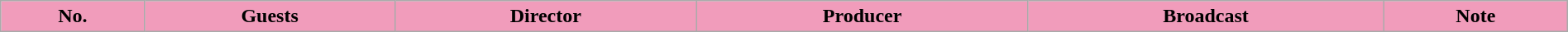<table class="wikitable" width="100%">
<tr>
<th scope="col" style="background:#F19CBB;">No.</th>
<th scope="col" style="background:#F19CBB;">Guests</th>
<th scope="col" style="background:#F19CBB;">Director</th>
<th scope="col" style="background:#F19CBB;">Producer</th>
<th scope="col" style="background:#F19CBB;">Broadcast</th>
<th scope="col" style="background:#F19CBB;">Note<br>










</th>
</tr>
</table>
